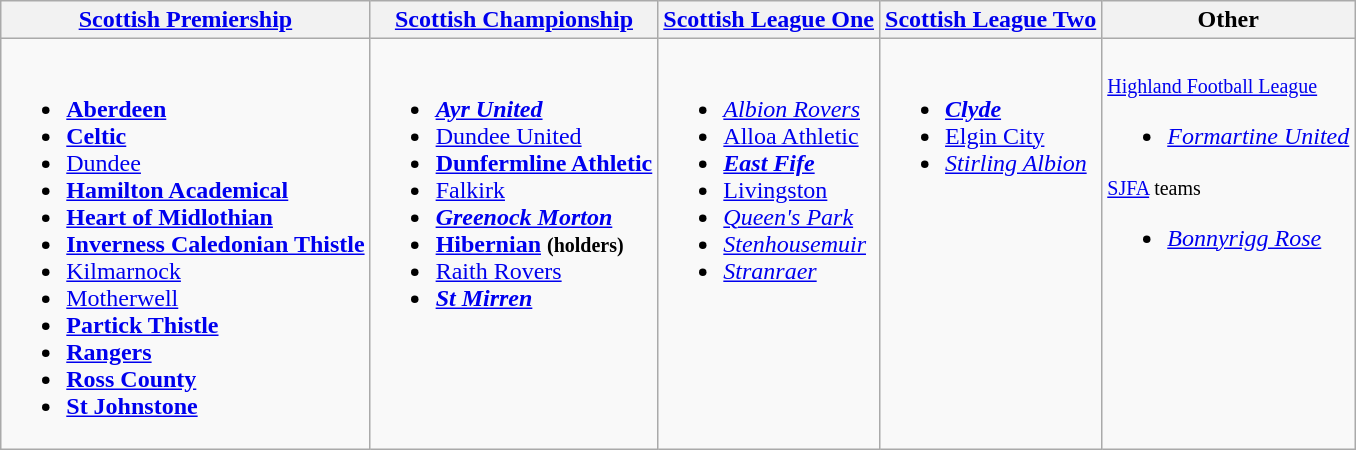<table class="wikitable" style="text-align:left">
<tr>
<th><a href='#'>Scottish Premiership</a></th>
<th><a href='#'>Scottish Championship</a></th>
<th><a href='#'>Scottish League One</a></th>
<th><a href='#'>Scottish League Two</a></th>
<th>Other</th>
</tr>
<tr>
<td valign=top><br><ul><li><strong><a href='#'>Aberdeen</a></strong></li><li><strong><a href='#'>Celtic</a></strong></li><li><a href='#'>Dundee</a></li><li><strong><a href='#'>Hamilton Academical</a></strong></li><li><strong><a href='#'>Heart of Midlothian</a></strong></li><li><strong><a href='#'>Inverness Caledonian Thistle</a></strong></li><li><a href='#'>Kilmarnock</a></li><li><a href='#'>Motherwell</a></li><li><strong><a href='#'>Partick Thistle</a></strong></li><li><strong><a href='#'>Rangers</a></strong></li><li><strong><a href='#'>Ross County</a></strong></li><li><strong><a href='#'>St Johnstone</a></strong></li></ul></td>
<td valign=top><br><ul><li><strong><em><a href='#'>Ayr United</a></em></strong></li><li><a href='#'>Dundee United</a></li><li><strong><a href='#'>Dunfermline Athletic</a></strong></li><li><a href='#'>Falkirk</a></li><li><strong><em><a href='#'>Greenock Morton</a></em></strong></li><li><strong><a href='#'>Hibernian</a></strong> <small><strong>(holders)</strong></small></li><li><a href='#'>Raith Rovers</a></li><li><strong><em><a href='#'>St Mirren</a></em></strong></li></ul></td>
<td valign=top><br><ul><li><em><a href='#'>Albion Rovers</a></em></li><li><a href='#'>Alloa Athletic</a></li><li><strong><em><a href='#'>East Fife</a></em></strong></li><li><a href='#'>Livingston</a></li><li><em><a href='#'>Queen's Park</a></em></li><li><em><a href='#'>Stenhousemuir</a></em></li><li><em><a href='#'>Stranraer</a></em></li></ul></td>
<td valign=top><br><ul><li><strong><em><a href='#'>Clyde</a></em></strong></li><li><a href='#'>Elgin City</a></li><li><em><a href='#'>Stirling Albion</a></em></li></ul></td>
<td valign=top><br><small><a href='#'>Highland Football League</a></small><ul><li><em><a href='#'>Formartine United</a></em></li></ul><small><a href='#'>SJFA</a> teams</small><ul><li><em><a href='#'>Bonnyrigg Rose</a></em></li></ul></td>
</tr>
</table>
